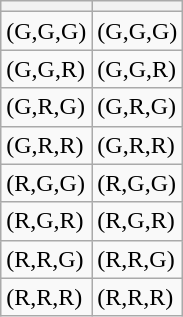<table class="wikitable">
<tr>
<th></th>
<th></th>
</tr>
<tr>
<td>(G,G,G)</td>
<td>(G,G,G)</td>
</tr>
<tr>
<td>(G,G,R)</td>
<td>(G,G,R)</td>
</tr>
<tr>
<td>(G,R,G)</td>
<td>(G,R,G)</td>
</tr>
<tr>
<td>(G,R,R)</td>
<td>(G,R,R)</td>
</tr>
<tr>
<td>(R,G,G)</td>
<td>(R,G,G)</td>
</tr>
<tr>
<td>(R,G,R)</td>
<td>(R,G,R)</td>
</tr>
<tr>
<td>(R,R,G)</td>
<td>(R,R,G)</td>
</tr>
<tr>
<td>(R,R,R)</td>
<td>(R,R,R)</td>
</tr>
</table>
